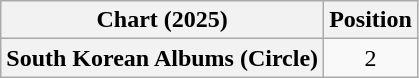<table class="wikitable plainrowheaders" style="text-align:center">
<tr>
<th scope="col">Chart (2025)</th>
<th scope="col">Position</th>
</tr>
<tr>
<th scope="row">South Korean Albums (Circle)</th>
<td>2</td>
</tr>
</table>
